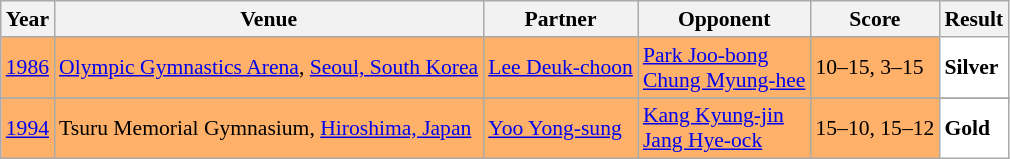<table class="sortable wikitable" style="font-size: 90%;">
<tr>
<th>Year</th>
<th>Venue</th>
<th>Partner</th>
<th>Opponent</th>
<th>Score</th>
<th>Result</th>
</tr>
<tr style="background:#FFB069">
<td align="center"><a href='#'>1986</a></td>
<td align="left"><a href='#'>Olympic Gymnastics Arena</a>, <a href='#'>Seoul, South Korea</a></td>
<td align="left"> <a href='#'>Lee Deuk-choon</a></td>
<td align="left"> <a href='#'>Park Joo-bong</a> <br>  <a href='#'>Chung Myung-hee</a></td>
<td align="left">10–15, 3–15</td>
<td style="text-align:left; background:white"> <strong>Silver</strong></td>
</tr>
<tr>
</tr>
<tr style="background:#FFB069">
<td align="center"><a href='#'>1994</a></td>
<td align="left">Tsuru Memorial Gymnasium, <a href='#'>Hiroshima, Japan</a></td>
<td align="left"> <a href='#'>Yoo Yong-sung</a></td>
<td align="left"> <a href='#'>Kang Kyung-jin</a> <br>  <a href='#'>Jang Hye-ock</a></td>
<td align="left">15–10, 15–12</td>
<td style="text-align:left; background:white"> <strong>Gold</strong></td>
</tr>
</table>
